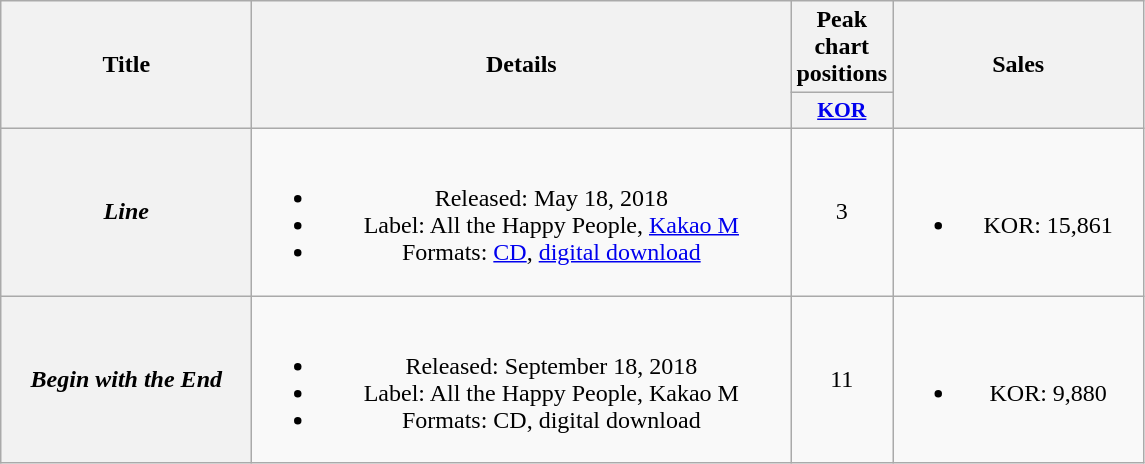<table class="wikitable {| class="wikitable plainrowheaders" style="text-align:center">
<tr>
<th scope="col" rowspan="2" style="width:10em;">Title</th>
<th scope="col" rowspan="2" style="width:22em;">Details</th>
<th scope="col">Peak chart <br>positions</th>
<th scope="col" rowspan="2" style="width:10em;">Sales</th>
</tr>
<tr>
<th scope="col" style="width:2.5em;font-size:90%;"><a href='#'>KOR</a><br></th>
</tr>
<tr>
<th scope="row"><em>Line</em></th>
<td><br><ul><li>Released: May 18, 2018</li><li>Label: All the Happy People, <a href='#'>Kakao M</a></li><li>Formats: <a href='#'>CD</a>, <a href='#'>digital download</a></li></ul></td>
<td>3</td>
<td><br><ul><li>KOR: 15,861</li></ul></td>
</tr>
<tr>
<th scope="row"><em>Begin with the End</em></th>
<td><br><ul><li>Released: September 18, 2018</li><li>Label: All the Happy People, Kakao M</li><li>Formats: CD, digital download</li></ul></td>
<td>11</td>
<td><br><ul><li>KOR: 9,880</li></ul></td>
</tr>
</table>
